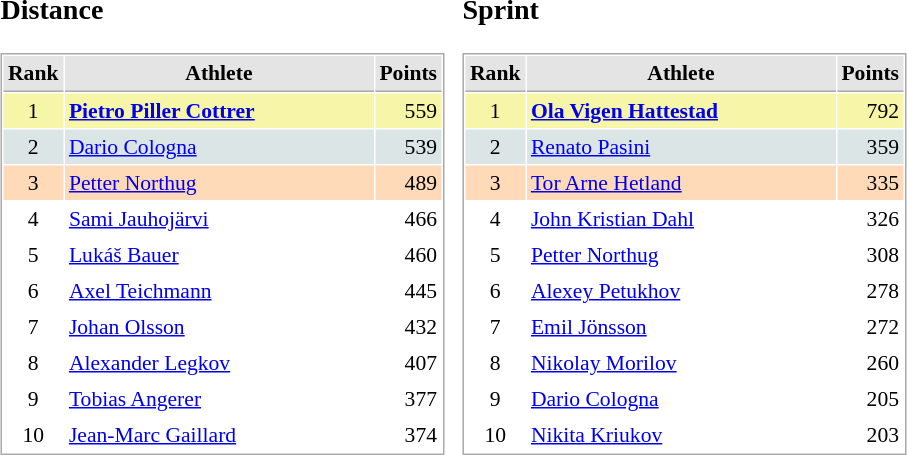<table border="0" cellspacing="10">
<tr>
<td><br><h3>Distance</h3><table cellspacing="1" cellpadding="3" style="border:1px solid #AAAAAA;font-size:90%">
<tr bgcolor="#E4E4E4">
<th style="border-bottom:1px solid #AAAAAA" width=10>Rank</th>
<th style="border-bottom:1px solid #AAAAAA" width=200>Athlete</th>
<th style="border-bottom:1px solid #AAAAAA" width=20 align=right>Points</th>
</tr>
<tr bgcolor="#F7F6A8" align="center">
<td>1</td>
<td align="left"> <strong><a href='#'>Pietro Piller Cottrer</a></strong></td>
<td align=right>559</td>
</tr>
<tr bgcolor="#DCE5E5" align="center">
<td>2</td>
<td align="left"> <a href='#'>Dario Cologna</a></td>
<td align=right>539</td>
</tr>
<tr bgcolor="#FFDAB9" align="center">
<td>3</td>
<td align="left"> <a href='#'>Petter Northug</a></td>
<td align=right>489</td>
</tr>
<tr align="center">
<td>4</td>
<td align="left"> <a href='#'>Sami Jauhojärvi</a></td>
<td align=right>466</td>
</tr>
<tr align="center">
<td>5</td>
<td align="left"> <a href='#'>Lukáš Bauer</a></td>
<td align=right>460</td>
</tr>
<tr align="center">
<td>6</td>
<td align="left"> <a href='#'>Axel Teichmann</a></td>
<td align=right>445</td>
</tr>
<tr align="center">
<td>7</td>
<td align="left"> <a href='#'>Johan Olsson</a></td>
<td align=right>432</td>
</tr>
<tr align="center">
<td>8</td>
<td align="left"> <a href='#'>Alexander Legkov</a></td>
<td align=right>407</td>
</tr>
<tr align="center">
<td>9</td>
<td align="left"> <a href='#'>Tobias Angerer</a></td>
<td align=right>377</td>
</tr>
<tr align="center">
<td>10</td>
<td align="left"> <a href='#'>Jean-Marc Gaillard</a></td>
<td align=right>374</td>
</tr>
</table>
</td>
<td><br><h3>Sprint</h3><table cellspacing="1" cellpadding="3" style="border:1px solid #AAAAAA;font-size:90%">
<tr bgcolor="#E4E4E4">
<th style="border-bottom:1px solid #AAAAAA" width=10>Rank</th>
<th style="border-bottom:1px solid #AAAAAA" width=200>Athlete</th>
<th style="border-bottom:1px solid #AAAAAA" width=20 align=right>Points</th>
</tr>
<tr bgcolor="#F7F6A8" align="center">
<td>1</td>
<td align="left"> <strong><a href='#'>Ola Vigen Hattestad</a></strong></td>
<td align=right>792</td>
</tr>
<tr bgcolor="#DCE5E5" align="center">
<td>2</td>
<td align="left"> <a href='#'>Renato Pasini</a></td>
<td align=right>359</td>
</tr>
<tr bgcolor="#FFDAB9" align="center">
<td>3</td>
<td align="left"> <a href='#'>Tor Arne Hetland</a></td>
<td align=right>335</td>
</tr>
<tr align="center">
<td>4</td>
<td align="left"> <a href='#'>John Kristian Dahl</a></td>
<td align=right>326</td>
</tr>
<tr align="center">
<td>5</td>
<td align="left"> <a href='#'>Petter Northug</a></td>
<td align=right>308</td>
</tr>
<tr align="center">
<td>6</td>
<td align="left"> <a href='#'>Alexey Petukhov</a></td>
<td align=right>278</td>
</tr>
<tr align="center">
<td>7</td>
<td align="left"> <a href='#'>Emil Jönsson</a></td>
<td align=right>272</td>
</tr>
<tr align="center">
<td>8</td>
<td align="left"> <a href='#'>Nikolay Morilov</a></td>
<td align=right>260</td>
</tr>
<tr align="center">
<td>9</td>
<td align="left"> <a href='#'>Dario Cologna</a></td>
<td align=right>205</td>
</tr>
<tr align="center">
<td>10</td>
<td align="left"> <a href='#'>Nikita Kriukov</a></td>
<td align=right>203</td>
</tr>
</table>
</td>
</tr>
</table>
